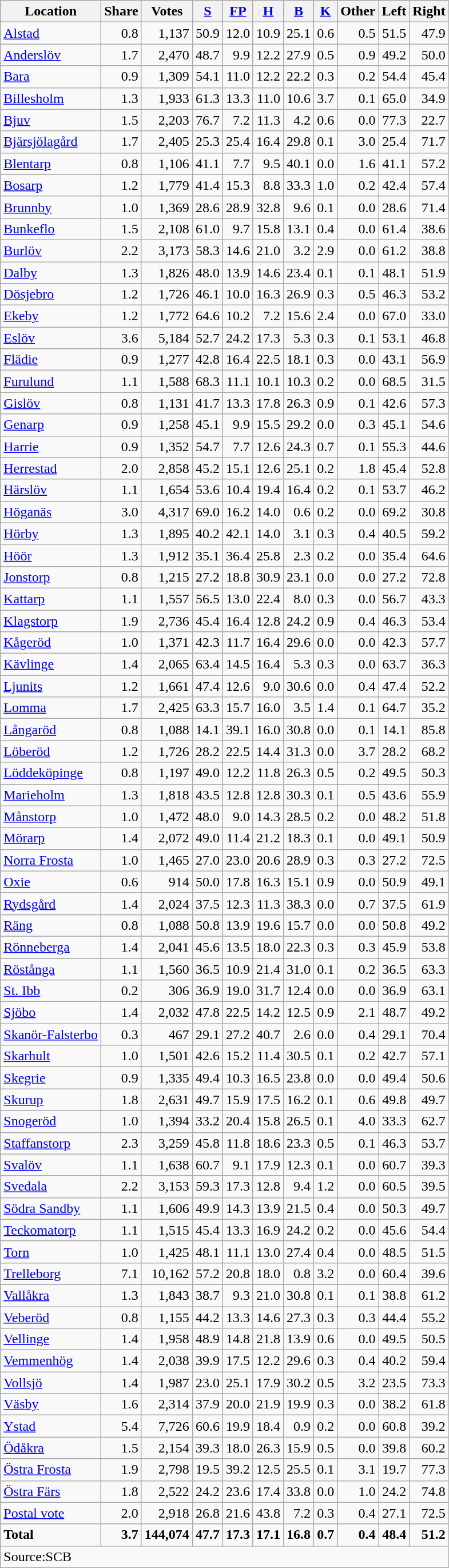<table class="wikitable sortable" style=text-align:right>
<tr>
<th>Location</th>
<th>Share</th>
<th>Votes</th>
<th><a href='#'>S</a></th>
<th><a href='#'>FP</a></th>
<th><a href='#'>H</a></th>
<th><a href='#'>B</a></th>
<th><a href='#'>K</a></th>
<th>Other</th>
<th>Left</th>
<th>Right</th>
</tr>
<tr>
<td align=left><a href='#'>Alstad</a></td>
<td>0.8</td>
<td>1,137</td>
<td>50.9</td>
<td>12.0</td>
<td>10.9</td>
<td>25.1</td>
<td>0.6</td>
<td>0.5</td>
<td>51.5</td>
<td>47.9</td>
</tr>
<tr>
<td align=left><a href='#'>Anderslöv</a></td>
<td>1.7</td>
<td>2,470</td>
<td>48.7</td>
<td>9.9</td>
<td>12.2</td>
<td>27.9</td>
<td>0.5</td>
<td>0.9</td>
<td>49.2</td>
<td>50.0</td>
</tr>
<tr>
<td align=left><a href='#'>Bara</a></td>
<td>0.9</td>
<td>1,309</td>
<td>54.1</td>
<td>11.0</td>
<td>12.2</td>
<td>22.2</td>
<td>0.3</td>
<td>0.2</td>
<td>54.4</td>
<td>45.4</td>
</tr>
<tr>
<td align=left><a href='#'>Billesholm</a></td>
<td>1.3</td>
<td>1,933</td>
<td>61.3</td>
<td>13.3</td>
<td>11.0</td>
<td>10.6</td>
<td>3.7</td>
<td>0.1</td>
<td>65.0</td>
<td>34.9</td>
</tr>
<tr>
<td align=left><a href='#'>Bjuv</a></td>
<td>1.5</td>
<td>2,203</td>
<td>76.7</td>
<td>7.2</td>
<td>11.3</td>
<td>4.2</td>
<td>0.6</td>
<td>0.0</td>
<td>77.3</td>
<td>22.7</td>
</tr>
<tr>
<td align=left><a href='#'>Bjärsjölagård</a></td>
<td>1.7</td>
<td>2,405</td>
<td>25.3</td>
<td>25.4</td>
<td>16.4</td>
<td>29.8</td>
<td>0.1</td>
<td>3.0</td>
<td>25.4</td>
<td>71.7</td>
</tr>
<tr>
<td align=left><a href='#'>Blentarp</a></td>
<td>0.8</td>
<td>1,106</td>
<td>41.1</td>
<td>7.7</td>
<td>9.5</td>
<td>40.1</td>
<td>0.0</td>
<td>1.6</td>
<td>41.1</td>
<td>57.2</td>
</tr>
<tr>
<td align=left><a href='#'>Bosarp</a></td>
<td>1.2</td>
<td>1,779</td>
<td>41.4</td>
<td>15.3</td>
<td>8.8</td>
<td>33.3</td>
<td>1.0</td>
<td>0.2</td>
<td>42.4</td>
<td>57.4</td>
</tr>
<tr>
<td align=left><a href='#'>Brunnby</a></td>
<td>1.0</td>
<td>1,369</td>
<td>28.6</td>
<td>28.9</td>
<td>32.8</td>
<td>9.6</td>
<td>0.1</td>
<td>0.0</td>
<td>28.6</td>
<td>71.4</td>
</tr>
<tr>
<td align=left><a href='#'>Bunkeflo</a></td>
<td>1.5</td>
<td>2,108</td>
<td>61.0</td>
<td>9.7</td>
<td>15.8</td>
<td>13.1</td>
<td>0.4</td>
<td>0.0</td>
<td>61.4</td>
<td>38.6</td>
</tr>
<tr>
<td align=left><a href='#'>Burlöv</a></td>
<td>2.2</td>
<td>3,173</td>
<td>58.3</td>
<td>14.6</td>
<td>21.0</td>
<td>3.2</td>
<td>2.9</td>
<td>0.0</td>
<td>61.2</td>
<td>38.8</td>
</tr>
<tr>
<td align=left><a href='#'>Dalby</a></td>
<td>1.3</td>
<td>1,826</td>
<td>48.0</td>
<td>13.9</td>
<td>14.6</td>
<td>23.4</td>
<td>0.1</td>
<td>0.1</td>
<td>48.1</td>
<td>51.9</td>
</tr>
<tr>
<td align=left><a href='#'>Dösjebro</a></td>
<td>1.2</td>
<td>1,726</td>
<td>46.1</td>
<td>10.0</td>
<td>16.3</td>
<td>26.9</td>
<td>0.3</td>
<td>0.5</td>
<td>46.3</td>
<td>53.2</td>
</tr>
<tr>
<td align=left><a href='#'>Ekeby</a></td>
<td>1.2</td>
<td>1,772</td>
<td>64.6</td>
<td>10.2</td>
<td>7.2</td>
<td>15.6</td>
<td>2.4</td>
<td>0.0</td>
<td>67.0</td>
<td>33.0</td>
</tr>
<tr>
<td align=left><a href='#'>Eslöv</a></td>
<td>3.6</td>
<td>5,184</td>
<td>52.7</td>
<td>24.2</td>
<td>17.3</td>
<td>5.3</td>
<td>0.3</td>
<td>0.1</td>
<td>53.1</td>
<td>46.8</td>
</tr>
<tr>
<td align=left><a href='#'>Flädie</a></td>
<td>0.9</td>
<td>1,277</td>
<td>42.8</td>
<td>16.4</td>
<td>22.5</td>
<td>18.1</td>
<td>0.3</td>
<td>0.0</td>
<td>43.1</td>
<td>56.9</td>
</tr>
<tr>
<td align=left><a href='#'>Furulund</a></td>
<td>1.1</td>
<td>1,588</td>
<td>68.3</td>
<td>11.1</td>
<td>10.1</td>
<td>10.3</td>
<td>0.2</td>
<td>0.0</td>
<td>68.5</td>
<td>31.5</td>
</tr>
<tr>
<td align=left><a href='#'>Gislöv</a></td>
<td>0.8</td>
<td>1,131</td>
<td>41.7</td>
<td>13.3</td>
<td>17.8</td>
<td>26.3</td>
<td>0.9</td>
<td>0.1</td>
<td>42.6</td>
<td>57.3</td>
</tr>
<tr>
<td align=left><a href='#'>Genarp</a></td>
<td>0.9</td>
<td>1,258</td>
<td>45.1</td>
<td>9.9</td>
<td>15.5</td>
<td>29.2</td>
<td>0.0</td>
<td>0.3</td>
<td>45.1</td>
<td>54.6</td>
</tr>
<tr>
<td align=left><a href='#'>Harrie</a></td>
<td>0.9</td>
<td>1,352</td>
<td>54.7</td>
<td>7.7</td>
<td>12.6</td>
<td>24.3</td>
<td>0.7</td>
<td>0.1</td>
<td>55.3</td>
<td>44.6</td>
</tr>
<tr>
<td align=left><a href='#'>Herrestad</a></td>
<td>2.0</td>
<td>2,858</td>
<td>45.2</td>
<td>15.1</td>
<td>12.6</td>
<td>25.1</td>
<td>0.2</td>
<td>1.8</td>
<td>45.4</td>
<td>52.8</td>
</tr>
<tr>
<td align=left><a href='#'>Härslöv</a></td>
<td>1.1</td>
<td>1,654</td>
<td>53.6</td>
<td>10.4</td>
<td>19.4</td>
<td>16.4</td>
<td>0.2</td>
<td>0.1</td>
<td>53.7</td>
<td>46.2</td>
</tr>
<tr>
<td align=left><a href='#'>Höganäs</a></td>
<td>3.0</td>
<td>4,317</td>
<td>69.0</td>
<td>16.2</td>
<td>14.0</td>
<td>0.6</td>
<td>0.2</td>
<td>0.0</td>
<td>69.2</td>
<td>30.8</td>
</tr>
<tr>
<td align=left><a href='#'>Hörby</a></td>
<td>1.3</td>
<td>1,895</td>
<td>40.2</td>
<td>42.1</td>
<td>14.0</td>
<td>3.1</td>
<td>0.3</td>
<td>0.4</td>
<td>40.5</td>
<td>59.2</td>
</tr>
<tr>
<td align=left><a href='#'>Höör</a></td>
<td>1.3</td>
<td>1,912</td>
<td>35.1</td>
<td>36.4</td>
<td>25.8</td>
<td>2.3</td>
<td>0.2</td>
<td>0.0</td>
<td>35.4</td>
<td>64.6</td>
</tr>
<tr>
<td align=left><a href='#'>Jonstorp</a></td>
<td>0.8</td>
<td>1,215</td>
<td>27.2</td>
<td>18.8</td>
<td>30.9</td>
<td>23.1</td>
<td>0.0</td>
<td>0.0</td>
<td>27.2</td>
<td>72.8</td>
</tr>
<tr>
<td align=left><a href='#'>Kattarp</a></td>
<td>1.1</td>
<td>1,557</td>
<td>56.5</td>
<td>13.0</td>
<td>22.4</td>
<td>8.0</td>
<td>0.3</td>
<td>0.0</td>
<td>56.7</td>
<td>43.3</td>
</tr>
<tr>
<td align=left><a href='#'>Klagstorp</a></td>
<td>1.9</td>
<td>2,736</td>
<td>45.4</td>
<td>16.4</td>
<td>12.8</td>
<td>24.2</td>
<td>0.9</td>
<td>0.4</td>
<td>46.3</td>
<td>53.4</td>
</tr>
<tr>
<td align=left><a href='#'>Kågeröd</a></td>
<td>1.0</td>
<td>1,371</td>
<td>42.3</td>
<td>11.7</td>
<td>16.4</td>
<td>29.6</td>
<td>0.0</td>
<td>0.0</td>
<td>42.3</td>
<td>57.7</td>
</tr>
<tr>
<td align=left><a href='#'>Kävlinge</a></td>
<td>1.4</td>
<td>2,065</td>
<td>63.4</td>
<td>14.5</td>
<td>16.4</td>
<td>5.3</td>
<td>0.3</td>
<td>0.0</td>
<td>63.7</td>
<td>36.3</td>
</tr>
<tr>
<td align=left><a href='#'>Ljunits</a></td>
<td>1.2</td>
<td>1,661</td>
<td>47.4</td>
<td>12.6</td>
<td>9.0</td>
<td>30.6</td>
<td>0.0</td>
<td>0.4</td>
<td>47.4</td>
<td>52.2</td>
</tr>
<tr>
<td align=left><a href='#'>Lomma</a></td>
<td>1.7</td>
<td>2,425</td>
<td>63.3</td>
<td>15.7</td>
<td>16.0</td>
<td>3.5</td>
<td>1.4</td>
<td>0.1</td>
<td>64.7</td>
<td>35.2</td>
</tr>
<tr>
<td align=left><a href='#'>Långaröd</a></td>
<td>0.8</td>
<td>1,088</td>
<td>14.1</td>
<td>39.1</td>
<td>16.0</td>
<td>30.8</td>
<td>0.0</td>
<td>0.1</td>
<td>14.1</td>
<td>85.8</td>
</tr>
<tr>
<td align=left><a href='#'>Löberöd</a></td>
<td>1.2</td>
<td>1,726</td>
<td>28.2</td>
<td>22.5</td>
<td>14.4</td>
<td>31.3</td>
<td>0.0</td>
<td>3.7</td>
<td>28.2</td>
<td>68.2</td>
</tr>
<tr>
<td align=left><a href='#'>Löddeköpinge</a></td>
<td>0.8</td>
<td>1,197</td>
<td>49.0</td>
<td>12.2</td>
<td>11.8</td>
<td>26.3</td>
<td>0.5</td>
<td>0.2</td>
<td>49.5</td>
<td>50.3</td>
</tr>
<tr>
<td align=left><a href='#'>Marieholm</a></td>
<td>1.3</td>
<td>1,818</td>
<td>43.5</td>
<td>12.8</td>
<td>12.8</td>
<td>30.3</td>
<td>0.1</td>
<td>0.5</td>
<td>43.6</td>
<td>55.9</td>
</tr>
<tr>
<td align=left><a href='#'>Månstorp</a></td>
<td>1.0</td>
<td>1,472</td>
<td>48.0</td>
<td>9.0</td>
<td>14.3</td>
<td>28.5</td>
<td>0.2</td>
<td>0.0</td>
<td>48.2</td>
<td>51.8</td>
</tr>
<tr>
<td align=left><a href='#'>Mörarp</a></td>
<td>1.4</td>
<td>2,072</td>
<td>49.0</td>
<td>11.4</td>
<td>21.2</td>
<td>18.3</td>
<td>0.1</td>
<td>0.0</td>
<td>49.1</td>
<td>50.9</td>
</tr>
<tr>
<td align=left><a href='#'>Norra Frosta</a></td>
<td>1.0</td>
<td>1,465</td>
<td>27.0</td>
<td>23.0</td>
<td>20.6</td>
<td>28.9</td>
<td>0.3</td>
<td>0.3</td>
<td>27.2</td>
<td>72.5</td>
</tr>
<tr>
<td align=left><a href='#'>Oxie</a></td>
<td>0.6</td>
<td>914</td>
<td>50.0</td>
<td>17.8</td>
<td>16.3</td>
<td>15.1</td>
<td>0.9</td>
<td>0.0</td>
<td>50.9</td>
<td>49.1</td>
</tr>
<tr>
<td align=left><a href='#'>Rydsgård</a></td>
<td>1.4</td>
<td>2,024</td>
<td>37.5</td>
<td>12.3</td>
<td>11.3</td>
<td>38.3</td>
<td>0.0</td>
<td>0.7</td>
<td>37.5</td>
<td>61.9</td>
</tr>
<tr>
<td align=left><a href='#'>Räng</a></td>
<td>0.8</td>
<td>1,088</td>
<td>50.8</td>
<td>13.9</td>
<td>19.6</td>
<td>15.7</td>
<td>0.0</td>
<td>0.0</td>
<td>50.8</td>
<td>49.2</td>
</tr>
<tr>
<td align=left><a href='#'>Rönneberga</a></td>
<td>1.4</td>
<td>2,041</td>
<td>45.6</td>
<td>13.5</td>
<td>18.0</td>
<td>22.3</td>
<td>0.3</td>
<td>0.3</td>
<td>45.9</td>
<td>53.8</td>
</tr>
<tr>
<td align=left><a href='#'>Röstånga</a></td>
<td>1.1</td>
<td>1,560</td>
<td>36.5</td>
<td>10.9</td>
<td>21.4</td>
<td>31.0</td>
<td>0.1</td>
<td>0.2</td>
<td>36.5</td>
<td>63.3</td>
</tr>
<tr>
<td align=left><a href='#'>St. Ibb</a></td>
<td>0.2</td>
<td>306</td>
<td>36.9</td>
<td>19.0</td>
<td>31.7</td>
<td>12.4</td>
<td>0.0</td>
<td>0.0</td>
<td>36.9</td>
<td>63.1</td>
</tr>
<tr>
<td align=left><a href='#'>Sjöbo</a></td>
<td>1.4</td>
<td>2,032</td>
<td>47.8</td>
<td>22.5</td>
<td>14.2</td>
<td>12.5</td>
<td>0.9</td>
<td>2.1</td>
<td>48.7</td>
<td>49.2</td>
</tr>
<tr>
<td align=left><a href='#'>Skanör-Falsterbo</a></td>
<td>0.3</td>
<td>467</td>
<td>29.1</td>
<td>27.2</td>
<td>40.7</td>
<td>2.6</td>
<td>0.0</td>
<td>0.4</td>
<td>29.1</td>
<td>70.4</td>
</tr>
<tr>
<td align=left><a href='#'>Skarhult</a></td>
<td>1.0</td>
<td>1,501</td>
<td>42.6</td>
<td>15.2</td>
<td>11.4</td>
<td>30.5</td>
<td>0.1</td>
<td>0.2</td>
<td>42.7</td>
<td>57.1</td>
</tr>
<tr>
<td align=left><a href='#'>Skegrie</a></td>
<td>0.9</td>
<td>1,335</td>
<td>49.4</td>
<td>10.3</td>
<td>16.5</td>
<td>23.8</td>
<td>0.0</td>
<td>0.0</td>
<td>49.4</td>
<td>50.6</td>
</tr>
<tr>
<td align=left><a href='#'>Skurup</a></td>
<td>1.8</td>
<td>2,631</td>
<td>49.7</td>
<td>15.9</td>
<td>17.5</td>
<td>16.2</td>
<td>0.1</td>
<td>0.6</td>
<td>49.8</td>
<td>49.7</td>
</tr>
<tr>
<td align=left><a href='#'>Snogeröd</a></td>
<td>1.0</td>
<td>1,394</td>
<td>33.2</td>
<td>20.4</td>
<td>15.8</td>
<td>26.5</td>
<td>0.1</td>
<td>4.0</td>
<td>33.3</td>
<td>62.7</td>
</tr>
<tr>
<td align=left><a href='#'>Staffanstorp</a></td>
<td>2.3</td>
<td>3,259</td>
<td>45.8</td>
<td>11.8</td>
<td>18.6</td>
<td>23.3</td>
<td>0.5</td>
<td>0.1</td>
<td>46.3</td>
<td>53.7</td>
</tr>
<tr>
<td align=left><a href='#'>Svalöv</a></td>
<td>1.1</td>
<td>1,638</td>
<td>60.7</td>
<td>9.1</td>
<td>17.9</td>
<td>12.3</td>
<td>0.1</td>
<td>0.0</td>
<td>60.7</td>
<td>39.3</td>
</tr>
<tr>
<td align=left><a href='#'>Svedala</a></td>
<td>2.2</td>
<td>3,153</td>
<td>59.3</td>
<td>17.3</td>
<td>12.8</td>
<td>9.4</td>
<td>1.2</td>
<td>0.0</td>
<td>60.5</td>
<td>39.5</td>
</tr>
<tr>
<td align=left><a href='#'>Södra Sandby</a></td>
<td>1.1</td>
<td>1,606</td>
<td>49.9</td>
<td>14.3</td>
<td>13.9</td>
<td>21.5</td>
<td>0.4</td>
<td>0.0</td>
<td>50.3</td>
<td>49.7</td>
</tr>
<tr>
<td align=left><a href='#'>Teckomatorp</a></td>
<td>1.1</td>
<td>1,515</td>
<td>45.4</td>
<td>13.3</td>
<td>16.9</td>
<td>24.2</td>
<td>0.2</td>
<td>0.0</td>
<td>45.6</td>
<td>54.4</td>
</tr>
<tr>
<td align=left><a href='#'>Torn</a></td>
<td>1.0</td>
<td>1,425</td>
<td>48.1</td>
<td>11.1</td>
<td>13.0</td>
<td>27.4</td>
<td>0.4</td>
<td>0.0</td>
<td>48.5</td>
<td>51.5</td>
</tr>
<tr>
<td align=left><a href='#'>Trelleborg</a></td>
<td>7.1</td>
<td>10,162</td>
<td>57.2</td>
<td>20.8</td>
<td>18.0</td>
<td>0.8</td>
<td>3.2</td>
<td>0.0</td>
<td>60.4</td>
<td>39.6</td>
</tr>
<tr>
<td align=left><a href='#'>Vallåkra</a></td>
<td>1.3</td>
<td>1,843</td>
<td>38.7</td>
<td>9.3</td>
<td>21.0</td>
<td>30.8</td>
<td>0.1</td>
<td>0.1</td>
<td>38.8</td>
<td>61.2</td>
</tr>
<tr>
<td align=left><a href='#'>Veberöd</a></td>
<td>0.8</td>
<td>1,155</td>
<td>44.2</td>
<td>13.3</td>
<td>14.6</td>
<td>27.3</td>
<td>0.3</td>
<td>0.3</td>
<td>44.4</td>
<td>55.2</td>
</tr>
<tr>
<td align=left><a href='#'>Vellinge</a></td>
<td>1.4</td>
<td>1,958</td>
<td>48.9</td>
<td>14.8</td>
<td>21.8</td>
<td>13.9</td>
<td>0.6</td>
<td>0.0</td>
<td>49.5</td>
<td>50.5</td>
</tr>
<tr>
<td align=left><a href='#'>Vemmenhög</a></td>
<td>1.4</td>
<td>2,038</td>
<td>39.9</td>
<td>17.5</td>
<td>12.2</td>
<td>29.6</td>
<td>0.3</td>
<td>0.4</td>
<td>40.2</td>
<td>59.4</td>
</tr>
<tr>
<td align=left><a href='#'>Vollsjö</a></td>
<td>1.4</td>
<td>1,987</td>
<td>23.0</td>
<td>25.1</td>
<td>17.9</td>
<td>30.2</td>
<td>0.5</td>
<td>3.2</td>
<td>23.5</td>
<td>73.3</td>
</tr>
<tr>
<td align=left><a href='#'>Väsby</a></td>
<td>1.6</td>
<td>2,314</td>
<td>37.9</td>
<td>20.0</td>
<td>21.9</td>
<td>19.9</td>
<td>0.3</td>
<td>0.0</td>
<td>38.2</td>
<td>61.8</td>
</tr>
<tr>
<td align=left><a href='#'>Ystad</a></td>
<td>5.4</td>
<td>7,726</td>
<td>60.6</td>
<td>19.9</td>
<td>18.4</td>
<td>0.9</td>
<td>0.2</td>
<td>0.0</td>
<td>60.8</td>
<td>39.2</td>
</tr>
<tr>
<td align=left><a href='#'>Ödåkra</a></td>
<td>1.5</td>
<td>2,154</td>
<td>39.3</td>
<td>18.0</td>
<td>26.3</td>
<td>15.9</td>
<td>0.5</td>
<td>0.0</td>
<td>39.8</td>
<td>60.2</td>
</tr>
<tr>
<td align=left><a href='#'>Östra Frosta</a></td>
<td>1.9</td>
<td>2,798</td>
<td>19.5</td>
<td>39.2</td>
<td>12.5</td>
<td>25.5</td>
<td>0.1</td>
<td>3.1</td>
<td>19.7</td>
<td>77.3</td>
</tr>
<tr>
<td align=left><a href='#'>Östra Färs</a></td>
<td>1.8</td>
<td>2,522</td>
<td>24.2</td>
<td>23.6</td>
<td>17.4</td>
<td>33.8</td>
<td>0.0</td>
<td>1.0</td>
<td>24.2</td>
<td>74.8</td>
</tr>
<tr>
<td align=left><a href='#'>Postal vote</a></td>
<td>2.0</td>
<td>2,918</td>
<td>26.8</td>
<td>21.6</td>
<td>43.8</td>
<td>7.2</td>
<td>0.3</td>
<td>0.4</td>
<td>27.1</td>
<td>72.5</td>
</tr>
<tr>
<td align=left><strong>Total</strong></td>
<td><strong>3.7</strong></td>
<td><strong>144,074</strong></td>
<td><strong>47.7</strong></td>
<td><strong>17.3</strong></td>
<td><strong>17.1</strong></td>
<td><strong>16.8</strong></td>
<td><strong>0.7</strong></td>
<td><strong>0.4</strong></td>
<td><strong>48.4</strong></td>
<td><strong>51.2</strong></td>
</tr>
<tr>
<td align=left colspan=11>Source:SCB </td>
</tr>
</table>
